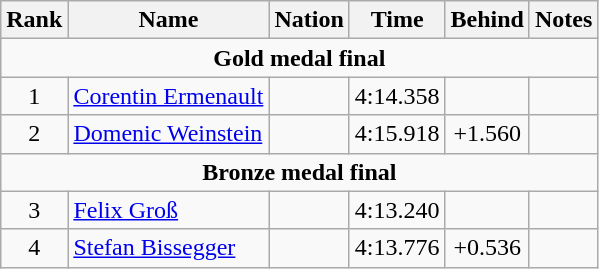<table class="wikitable" style="text-align:center">
<tr>
<th>Rank</th>
<th>Name</th>
<th>Nation</th>
<th>Time</th>
<th>Behind</th>
<th>Notes</th>
</tr>
<tr>
<td colspan=6><strong>Gold medal final</strong></td>
</tr>
<tr>
<td>1</td>
<td align=left><a href='#'>Corentin Ermenault</a></td>
<td align=left></td>
<td>4:14.358</td>
<td></td>
<td></td>
</tr>
<tr>
<td>2</td>
<td align=left><a href='#'>Domenic Weinstein</a></td>
<td align=left></td>
<td>4:15.918</td>
<td>+1.560</td>
<td></td>
</tr>
<tr>
<td colspan=6><strong>Bronze medal final</strong></td>
</tr>
<tr>
<td>3</td>
<td align=left><a href='#'>Felix Groß</a></td>
<td align=left></td>
<td>4:13.240</td>
<td></td>
<td></td>
</tr>
<tr>
<td>4</td>
<td align=left><a href='#'>Stefan Bissegger</a></td>
<td align=left></td>
<td>4:13.776</td>
<td>+0.536</td>
<td></td>
</tr>
</table>
